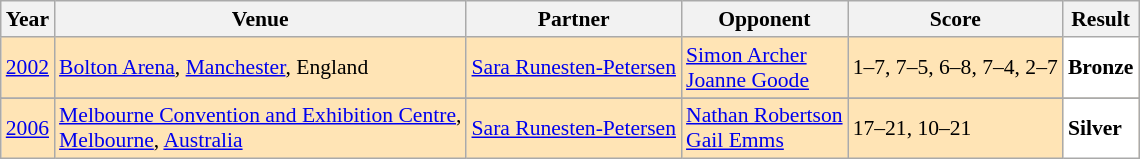<table class="sortable wikitable" style="font-size: 90%;">
<tr>
<th>Year</th>
<th>Venue</th>
<th>Partner</th>
<th>Opponent</th>
<th>Score</th>
<th>Result</th>
</tr>
<tr style="background:#FFE4B5">
<td align="center"><a href='#'>2002</a></td>
<td align="left"><a href='#'>Bolton Arena</a>, <a href='#'>Manchester</a>, England</td>
<td align="left"> <a href='#'>Sara Runesten-Petersen</a></td>
<td align="left"> <a href='#'>Simon Archer</a> <br>  <a href='#'>Joanne Goode</a></td>
<td align="left">1–7, 7–5, 6–8, 7–4, 2–7</td>
<td style="text-align:left; background:white"> <strong>Bronze</strong></td>
</tr>
<tr>
</tr>
<tr style="background:#FFE4B5">
<td align="center"><a href='#'>2006</a></td>
<td align="left"><a href='#'>Melbourne Convention and Exhibition Centre</a>, <br> <a href='#'>Melbourne</a>, <a href='#'>Australia</a></td>
<td align="left"> <a href='#'>Sara Runesten-Petersen</a></td>
<td align="left"> <a href='#'>Nathan Robertson</a><br> <a href='#'>Gail Emms</a></td>
<td align="left">17–21, 10–21</td>
<td style="text-align:left; background:white"> <strong>Silver</strong></td>
</tr>
</table>
